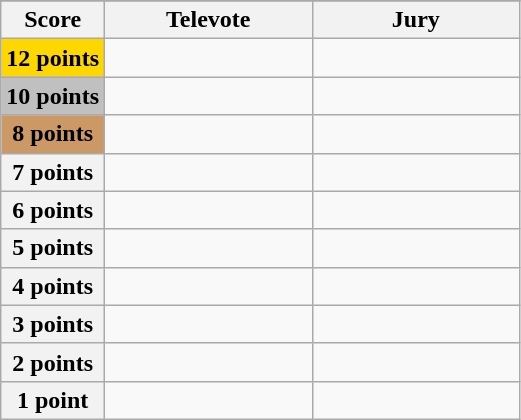<table class="wikitable">
<tr>
</tr>
<tr>
<th scope="col" width="20%">Score</th>
<th scope="col" width="40%">Televote</th>
<th scope="col" width="40%">Jury</th>
</tr>
<tr>
<th scope="row" style="background:gold">12 points</th>
<td></td>
<td></td>
</tr>
<tr>
<th scope="row" style="background:silver">10 points</th>
<td></td>
<td></td>
</tr>
<tr>
<th scope="row" style="background:#CC9966">8 points</th>
<td></td>
<td></td>
</tr>
<tr>
<th scope="row">7 points</th>
<td></td>
<td></td>
</tr>
<tr>
<th scope="row">6 points</th>
<td></td>
<td></td>
</tr>
<tr>
<th scope="row">5 points</th>
<td></td>
<td></td>
</tr>
<tr>
<th scope="row">4 points</th>
<td></td>
<td></td>
</tr>
<tr>
<th scope="row">3 points</th>
<td></td>
<td></td>
</tr>
<tr>
<th scope="row">2 points</th>
<td></td>
<td></td>
</tr>
<tr>
<th scope="row">1 point</th>
<td></td>
<td></td>
</tr>
</table>
